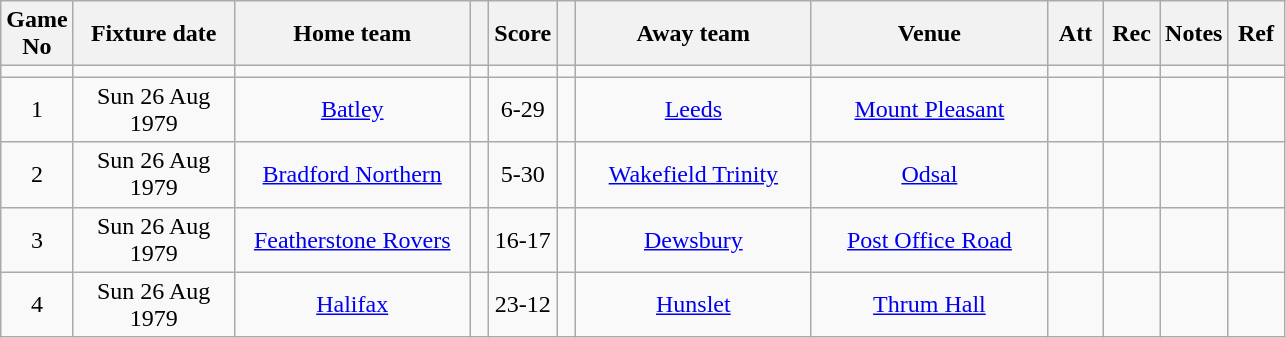<table class="wikitable" style="text-align:center;">
<tr>
<th width=20 abbr="No">Game No</th>
<th width=100 abbr="Date">Fixture date</th>
<th width=150 abbr="Home team">Home team</th>
<th width=5 abbr="space"></th>
<th width=20 abbr="Score">Score</th>
<th width=5 abbr="space"></th>
<th width=150 abbr="Away team">Away team</th>
<th width=150 abbr="Venue">Venue</th>
<th width=30 abbr="Att">Att</th>
<th width=30 abbr="Rec">Rec</th>
<th width=20 abbr="Notes">Notes</th>
<th width=30 abbr="Ref">Ref</th>
</tr>
<tr>
<td></td>
<td></td>
<td></td>
<td></td>
<td></td>
<td></td>
<td></td>
<td></td>
<td></td>
<td></td>
<td></td>
</tr>
<tr>
<td>1</td>
<td>Sun 26 Aug 1979</td>
<td><a href='#'>Batley</a></td>
<td></td>
<td>6-29</td>
<td></td>
<td><a href='#'>Leeds</a></td>
<td><a href='#'>Mount Pleasant</a></td>
<td></td>
<td></td>
<td></td>
<td></td>
</tr>
<tr>
<td>2</td>
<td>Sun 26 Aug 1979</td>
<td><a href='#'>Bradford Northern</a></td>
<td></td>
<td>5-30</td>
<td></td>
<td><a href='#'>Wakefield Trinity</a></td>
<td><a href='#'>Odsal</a></td>
<td></td>
<td></td>
<td></td>
<td></td>
</tr>
<tr>
<td>3</td>
<td>Sun 26 Aug 1979</td>
<td><a href='#'>Featherstone Rovers</a></td>
<td></td>
<td>16-17</td>
<td></td>
<td><a href='#'>Dewsbury</a></td>
<td><a href='#'>Post Office Road</a></td>
<td></td>
<td></td>
<td></td>
<td></td>
</tr>
<tr>
<td>4</td>
<td>Sun 26 Aug 1979</td>
<td><a href='#'>Halifax</a></td>
<td></td>
<td>23-12</td>
<td></td>
<td><a href='#'>Hunslet</a></td>
<td><a href='#'>Thrum Hall</a></td>
<td></td>
<td></td>
<td></td>
<td></td>
</tr>
</table>
